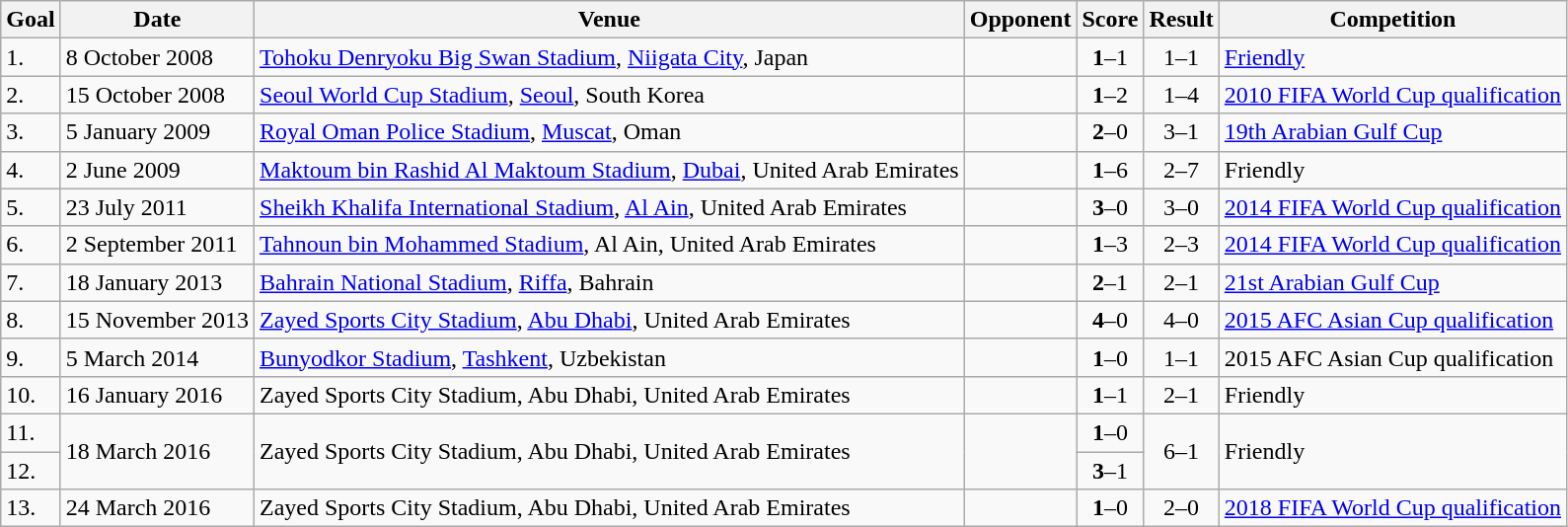<table class="wikitable plainrowheaders sortable">
<tr>
<th>Goal</th>
<th>Date</th>
<th>Venue</th>
<th>Opponent</th>
<th>Score</th>
<th>Result</th>
<th>Competition</th>
</tr>
<tr>
<td>1.</td>
<td>8 October 2008</td>
<td><a href='#'>Tohoku Denryoku Big Swan Stadium</a>, <a href='#'>Niigata City</a>, Japan</td>
<td></td>
<td align=center><strong>1</strong>–1</td>
<td align=center>1–1</td>
<td><a href='#'>Friendly</a></td>
</tr>
<tr>
<td>2.</td>
<td>15 October 2008</td>
<td><a href='#'>Seoul World Cup Stadium</a>, <a href='#'>Seoul</a>, South Korea</td>
<td></td>
<td align=center><strong>1</strong>–2</td>
<td align=center>1–4</td>
<td><a href='#'>2010 FIFA World Cup qualification</a></td>
</tr>
<tr>
<td>3.</td>
<td>5 January 2009</td>
<td><a href='#'>Royal Oman Police Stadium</a>, <a href='#'>Muscat</a>, Oman</td>
<td></td>
<td align=center><strong>2</strong>–0</td>
<td align=center>3–1</td>
<td><a href='#'>19th Arabian Gulf Cup</a></td>
</tr>
<tr>
<td>4.</td>
<td>2 June 2009</td>
<td><a href='#'>Maktoum bin Rashid Al Maktoum Stadium</a>, <a href='#'>Dubai</a>, United Arab Emirates</td>
<td></td>
<td align=center><strong>1</strong>–6</td>
<td align=center>2–7</td>
<td>Friendly</td>
</tr>
<tr>
<td>5.</td>
<td>23 July 2011</td>
<td><a href='#'>Sheikh Khalifa International Stadium</a>, <a href='#'>Al Ain</a>, United Arab Emirates</td>
<td></td>
<td align=center><strong>3</strong>–0</td>
<td align=center>3–0</td>
<td><a href='#'>2014 FIFA World Cup qualification</a></td>
</tr>
<tr>
<td>6.</td>
<td>2 September 2011</td>
<td><a href='#'>Tahnoun bin Mohammed Stadium</a>, Al Ain, United Arab Emirates</td>
<td></td>
<td align=center><strong>1</strong>–3</td>
<td align=center>2–3</td>
<td><a href='#'>2014 FIFA World Cup qualification</a></td>
</tr>
<tr>
<td>7.</td>
<td>18 January 2013</td>
<td><a href='#'>Bahrain National Stadium</a>, <a href='#'>Riffa</a>, Bahrain</td>
<td></td>
<td align=center><strong>2</strong>–1</td>
<td align=center>2–1 </td>
<td><a href='#'>21st Arabian Gulf Cup</a></td>
</tr>
<tr>
<td>8.</td>
<td>15 November 2013</td>
<td><a href='#'>Zayed Sports City Stadium</a>, <a href='#'>Abu Dhabi</a>, United Arab Emirates</td>
<td></td>
<td align=center><strong>4</strong>–0</td>
<td align=center>4–0</td>
<td><a href='#'>2015 AFC Asian Cup qualification</a></td>
</tr>
<tr>
<td>9.</td>
<td>5 March 2014</td>
<td><a href='#'>Bunyodkor Stadium</a>, <a href='#'>Tashkent</a>, Uzbekistan</td>
<td></td>
<td align=center><strong>1</strong>–0</td>
<td align=center>1–1</td>
<td>2015 AFC Asian Cup qualification</td>
</tr>
<tr>
<td>10.</td>
<td>16 January 2016</td>
<td>Zayed Sports City Stadium, Abu Dhabi, United Arab Emirates</td>
<td></td>
<td align=center><strong>1</strong>–1</td>
<td align=center>2–1</td>
<td>Friendly</td>
</tr>
<tr>
<td>11.</td>
<td rowspan="2">18 March 2016</td>
<td rowspan="2">Zayed Sports City Stadium, Abu Dhabi, United Arab Emirates</td>
<td rowspan="2"></td>
<td align=center><strong>1</strong>–0</td>
<td rowspan="2" style="text-align:center">6–1</td>
<td rowspan="2">Friendly</td>
</tr>
<tr>
<td>12.</td>
<td align=center><strong>3</strong>–1</td>
</tr>
<tr>
<td>13.</td>
<td>24 March 2016</td>
<td>Zayed Sports City Stadium, Abu Dhabi, United Arab Emirates</td>
<td></td>
<td align=center><strong>1</strong>–0</td>
<td align=center>2–0</td>
<td><a href='#'>2018 FIFA World Cup qualification</a></td>
</tr>
</table>
